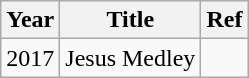<table class="wikitable">
<tr>
<th>Year</th>
<th>Title</th>
<th>Ref</th>
</tr>
<tr>
<td>2017</td>
<td>Jesus Medley</td>
<td></td>
</tr>
</table>
